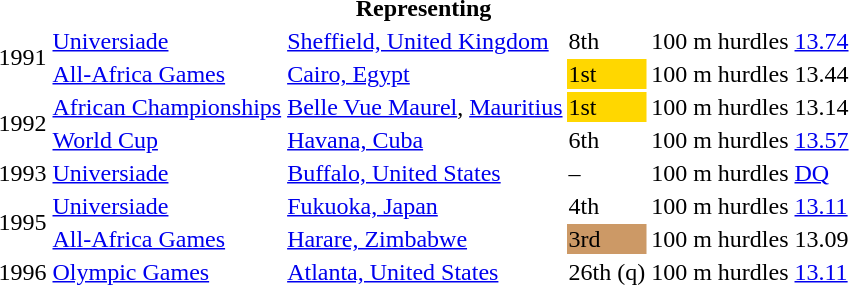<table>
<tr>
<th colspan="6">Representing </th>
</tr>
<tr>
<td rowspan=2>1991</td>
<td><a href='#'>Universiade</a></td>
<td><a href='#'>Sheffield, United Kingdom</a></td>
<td>8th</td>
<td>100 m hurdles</td>
<td><a href='#'>13.74</a></td>
</tr>
<tr>
<td><a href='#'>All-Africa Games</a></td>
<td><a href='#'>Cairo, Egypt</a></td>
<td bgcolor=gold>1st</td>
<td>100 m hurdles</td>
<td>13.44</td>
</tr>
<tr>
<td rowspan=2>1992</td>
<td><a href='#'>African Championships</a></td>
<td><a href='#'>Belle Vue Maurel</a>, <a href='#'>Mauritius</a></td>
<td bgcolor=gold>1st</td>
<td>100 m hurdles</td>
<td>13.14</td>
</tr>
<tr>
<td><a href='#'>World Cup</a></td>
<td><a href='#'>Havana, Cuba</a></td>
<td>6th</td>
<td>100 m hurdles</td>
<td><a href='#'>13.57</a></td>
</tr>
<tr>
<td>1993</td>
<td><a href='#'>Universiade</a></td>
<td><a href='#'>Buffalo, United States</a></td>
<td>–</td>
<td>100 m hurdles</td>
<td><a href='#'>DQ</a></td>
</tr>
<tr>
<td rowspan=2>1995</td>
<td><a href='#'>Universiade</a></td>
<td><a href='#'>Fukuoka, Japan</a></td>
<td>4th</td>
<td>100 m hurdles</td>
<td><a href='#'>13.11</a></td>
</tr>
<tr>
<td><a href='#'>All-Africa Games</a></td>
<td><a href='#'>Harare, Zimbabwe</a></td>
<td bgcolor=cc9966>3rd</td>
<td>100 m hurdles</td>
<td>13.09</td>
</tr>
<tr>
<td>1996</td>
<td><a href='#'>Olympic Games</a></td>
<td><a href='#'>Atlanta, United States</a></td>
<td>26th (q)</td>
<td>100 m hurdles</td>
<td><a href='#'>13.11</a></td>
</tr>
</table>
